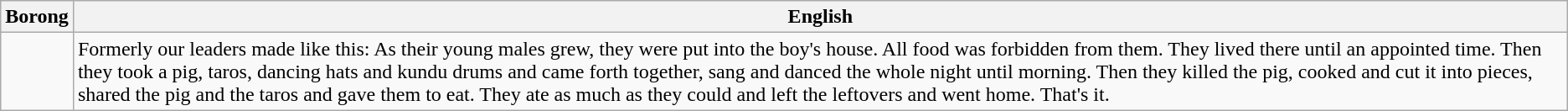<table class=wikitable>
<tr>
<th>Borong</th>
<th>English</th>
</tr>
<tr>
<td></td>
<td>Formerly our leaders made like this: As their young males grew, they were put into the boy's house. All food was forbidden from them. They lived there until an appointed time. Then they took a pig, taros, dancing hats and kundu drums and came forth together, sang and danced the whole night until morning. Then they killed the pig, cooked and cut it into pieces, shared the pig and the taros and gave them to eat. They ate as much as they could and left the leftovers and went home. That's it.</td>
</tr>
</table>
